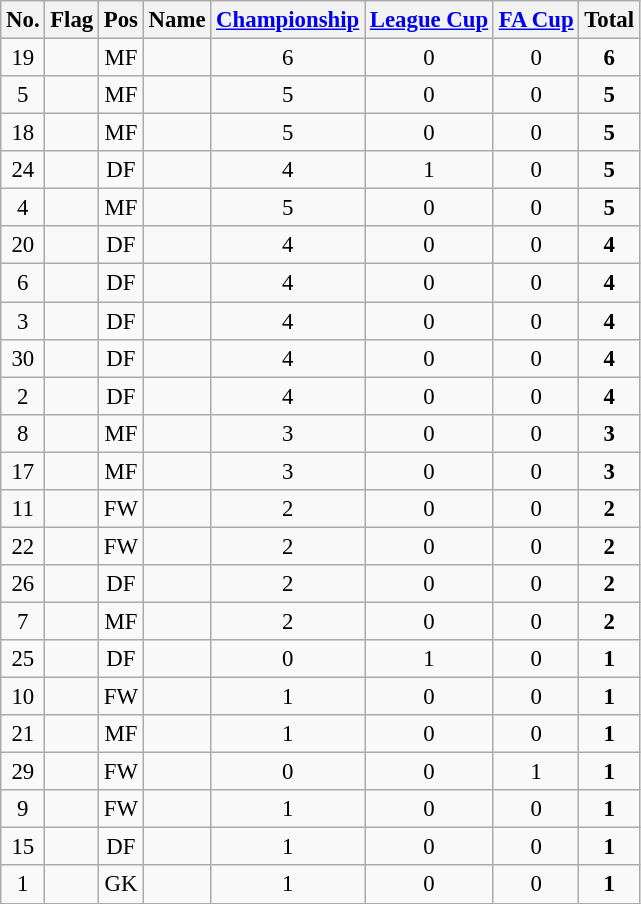<table class="wikitable sortable" style="text-align:center; font-size:95%">
<tr>
<th>No.</th>
<th>Flag</th>
<th>Pos</th>
<th>Name</th>
<th><a href='#'>Championship</a></th>
<th><a href='#'>League Cup</a></th>
<th><a href='#'>FA Cup</a></th>
<th>Total</th>
</tr>
<tr>
<td>19</td>
<td></td>
<td>MF</td>
<td></td>
<td>6</td>
<td>0</td>
<td>0</td>
<td> <strong>6</strong></td>
</tr>
<tr>
<td>5</td>
<td></td>
<td>MF</td>
<td></td>
<td>5</td>
<td>0</td>
<td>0</td>
<td> <strong>5</strong></td>
</tr>
<tr>
<td>18</td>
<td></td>
<td>MF</td>
<td></td>
<td>5</td>
<td>0</td>
<td>0</td>
<td> <strong>5</strong></td>
</tr>
<tr>
<td>24</td>
<td></td>
<td>DF</td>
<td></td>
<td>4</td>
<td>1</td>
<td>0</td>
<td> <strong>5</strong></td>
</tr>
<tr>
<td>4</td>
<td></td>
<td>MF</td>
<td></td>
<td>5</td>
<td>0</td>
<td>0</td>
<td> <strong>5</strong></td>
</tr>
<tr>
<td>20</td>
<td></td>
<td>DF</td>
<td></td>
<td>4</td>
<td>0</td>
<td>0</td>
<td> <strong>4</strong></td>
</tr>
<tr>
<td>6</td>
<td></td>
<td>DF</td>
<td></td>
<td>4</td>
<td>0</td>
<td>0</td>
<td> <strong>4</strong></td>
</tr>
<tr>
<td>3</td>
<td></td>
<td>DF</td>
<td></td>
<td>4</td>
<td>0</td>
<td>0</td>
<td> <strong>4</strong></td>
</tr>
<tr>
<td>30</td>
<td></td>
<td>DF</td>
<td></td>
<td>4</td>
<td>0</td>
<td>0</td>
<td> <strong>4</strong></td>
</tr>
<tr>
<td>2</td>
<td></td>
<td>DF</td>
<td></td>
<td>4</td>
<td>0</td>
<td>0</td>
<td> <strong>4</strong></td>
</tr>
<tr>
<td>8</td>
<td></td>
<td>MF</td>
<td></td>
<td>3</td>
<td>0</td>
<td>0</td>
<td> <strong>3</strong></td>
</tr>
<tr>
<td>17</td>
<td></td>
<td>MF</td>
<td></td>
<td>3</td>
<td>0</td>
<td>0</td>
<td> <strong>3</strong></td>
</tr>
<tr>
<td>11</td>
<td></td>
<td>FW</td>
<td></td>
<td>2</td>
<td>0</td>
<td>0</td>
<td> <strong>2</strong></td>
</tr>
<tr>
<td>22</td>
<td></td>
<td>FW</td>
<td></td>
<td>2</td>
<td>0</td>
<td>0</td>
<td> <strong>2</strong></td>
</tr>
<tr>
<td>26</td>
<td></td>
<td>DF</td>
<td></td>
<td>2</td>
<td>0</td>
<td>0</td>
<td> <strong>2</strong></td>
</tr>
<tr>
<td>7</td>
<td></td>
<td>MF</td>
<td></td>
<td>2</td>
<td>0</td>
<td>0</td>
<td> <strong>2</strong></td>
</tr>
<tr>
<td>25</td>
<td></td>
<td>DF</td>
<td></td>
<td>0</td>
<td>1</td>
<td>0</td>
<td> <strong>1</strong></td>
</tr>
<tr>
<td>10</td>
<td></td>
<td>FW</td>
<td></td>
<td>1</td>
<td>0</td>
<td>0</td>
<td> <strong>1</strong></td>
</tr>
<tr>
<td>21</td>
<td></td>
<td>MF</td>
<td></td>
<td>1</td>
<td>0</td>
<td>0</td>
<td> <strong>1</strong></td>
</tr>
<tr>
<td>29</td>
<td></td>
<td>FW</td>
<td></td>
<td>0</td>
<td>0</td>
<td>1</td>
<td> <strong>1</strong></td>
</tr>
<tr>
<td>9</td>
<td></td>
<td>FW</td>
<td></td>
<td>1</td>
<td>0</td>
<td>0</td>
<td> <strong>1</strong></td>
</tr>
<tr>
<td>15</td>
<td></td>
<td>DF</td>
<td></td>
<td>1</td>
<td>0</td>
<td>0</td>
<td> <strong>1</strong></td>
</tr>
<tr>
<td>1</td>
<td></td>
<td>GK</td>
<td></td>
<td>1</td>
<td>0</td>
<td>0</td>
<td> <strong>1</strong></td>
</tr>
</table>
